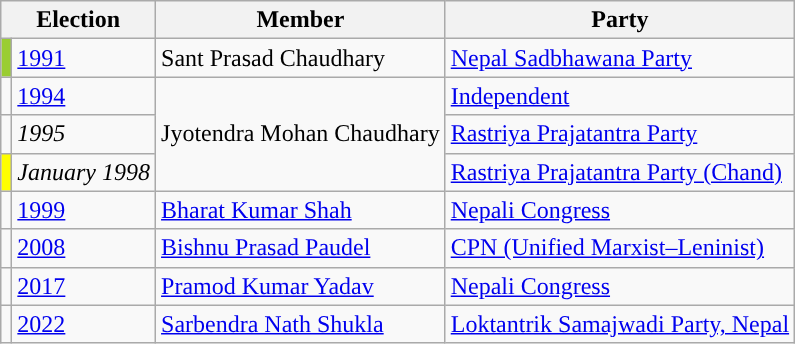<table class="wikitable">
<tr>
<th colspan="2">Election</th>
<th>Member</th>
<th>Party</th>
</tr>
<tr>
<td style="background-color:yellowgreen"></td>
<td><a href='#'>1991</a></td>
<td>Sant Prasad Chaudhary</td>
<td><a href='#'>Nepal Sadbhawana Party</a></td>
</tr>
<tr>
<td style="background-color:"></td>
<td><a href='#'>1994</a></td>
<td rowspan="3">Jyotendra Mohan Chaudhary</td>
<td><a href='#'>Independent</a></td>
</tr>
<tr>
<td style="background-color:"></td>
<td><em>1995</em></td>
<td><a href='#'>Rastriya Prajatantra Party</a></td>
</tr>
<tr>
<td style="background-color:yellow"></td>
<td><em>January 1998</em></td>
<td><a href='#'>Rastriya Prajatantra Party (Chand)</a></td>
</tr>
<tr>
<td style="background-color:"></td>
<td><a href='#'>1999</a></td>
<td><a href='#'>Bharat Kumar Shah</a></td>
<td><a href='#'>Nepali Congress</a></td>
</tr>
<tr>
<td style="background-color:"></td>
<td><a href='#'>2008</a></td>
<td><a href='#'>Bishnu Prasad Paudel</a></td>
<td><a href='#'>CPN (Unified Marxist–Leninist)</a></td>
</tr>
<tr>
<td style="background-color:"></td>
<td><a href='#'>2017</a></td>
<td><a href='#'>Pramod Kumar Yadav</a></td>
<td><a href='#'>Nepali Congress</a></td>
</tr>
<tr>
<td></td>
<td><a href='#'>2022</a></td>
<td><a href='#'>Sarbendra Nath Shukla</a></td>
<td><a href='#'>Loktantrik Samajwadi Party, Nepal</a></td>
</tr>
</table>
